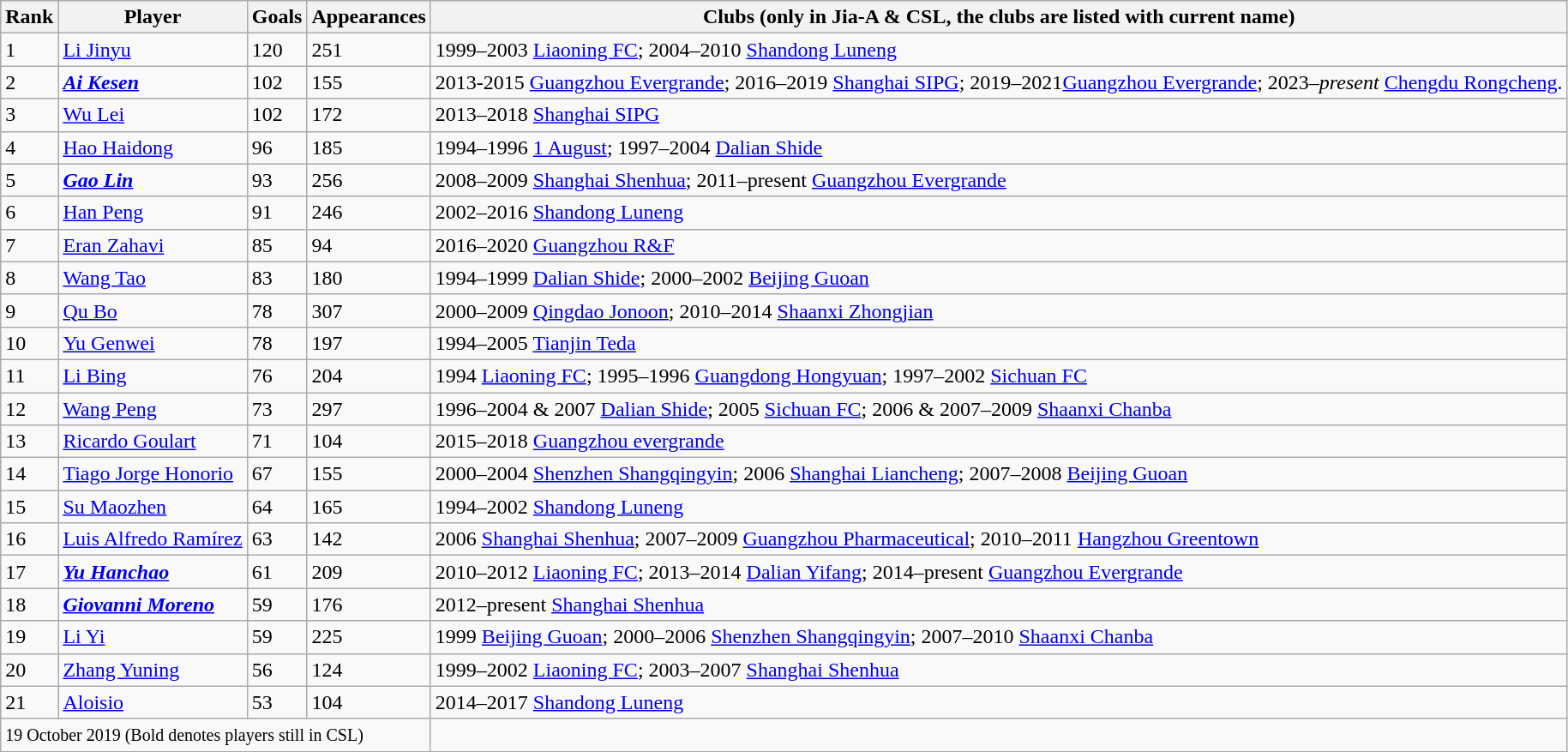<table class="wikitable sortable" style="text-align:left;margin-left:1em;">
<tr>
<th>Rank</th>
<th>Player</th>
<th>Goals</th>
<th>Appearances</th>
<th>Clubs (only in Jia-A & CSL, the clubs are listed with current name)</th>
</tr>
<tr>
<td>1</td>
<td style="text-align:left;"> <a href='#'>Li Jinyu</a></td>
<td>120</td>
<td>251</td>
<td>1999–2003 <a href='#'>Liaoning FC</a>; 2004–2010 <a href='#'>Shandong Luneng</a></td>
</tr>
<tr>
<td>2</td>
<td style="text-align:left;"> <strong><em><a href='#'>Ai Kesen</a></em></strong></td>
<td>102</td>
<td>155</td>
<td>2013-2015 <a href='#'>Guangzhou Evergrande</a>; 2016–2019 <a href='#'>Shanghai SIPG</a>; 2019–2021<a href='#'>Guangzhou Evergrande</a>; 2023–<em>present</em> <a href='#'>Chengdu Rongcheng</a>.</td>
</tr>
<tr>
<td>3</td>
<td style="text-align:left;"> <a href='#'>Wu Lei</a></td>
<td>102</td>
<td>172</td>
<td>2013–2018 <a href='#'>Shanghai SIPG</a></td>
</tr>
<tr>
<td>4</td>
<td style="text-align:left;"> <a href='#'>Hao Haidong</a></td>
<td>96</td>
<td>185</td>
<td>1994–1996 <a href='#'>1 August</a>; 1997–2004 <a href='#'>Dalian Shide</a></td>
</tr>
<tr>
<td>5</td>
<td style="text-align:left;"> <strong><em><a href='#'>Gao Lin</a></em></strong></td>
<td>93</td>
<td>256</td>
<td>2008–2009 <a href='#'>Shanghai Shenhua</a>; 2011–present <a href='#'>Guangzhou Evergrande</a></td>
</tr>
<tr>
<td>6</td>
<td style="text-align:left;"> <a href='#'>Han Peng</a></td>
<td>91</td>
<td>246</td>
<td>2002–2016 <a href='#'>Shandong Luneng</a></td>
</tr>
<tr>
<td>7</td>
<td style="text-align:left;"> <a href='#'>Eran Zahavi</a></td>
<td>85</td>
<td>94</td>
<td>2016–2020 <a href='#'>Guangzhou R&F</a></td>
</tr>
<tr>
<td>8</td>
<td style="text-align:left;"> <a href='#'>Wang Tao</a></td>
<td>83</td>
<td>180</td>
<td>1994–1999 <a href='#'>Dalian Shide</a>; 2000–2002 <a href='#'>Beijing Guoan</a></td>
</tr>
<tr>
<td>9</td>
<td style="text-align:left;"> <a href='#'>Qu Bo</a></td>
<td>78</td>
<td>307</td>
<td>2000–2009 <a href='#'>Qingdao Jonoon</a>; 2010–2014 <a href='#'>Shaanxi Zhongjian</a></td>
</tr>
<tr>
<td>10</td>
<td style="text-align:left;"> <a href='#'>Yu Genwei</a></td>
<td>78</td>
<td>197</td>
<td>1994–2005 <a href='#'>Tianjin Teda</a></td>
</tr>
<tr>
<td>11</td>
<td style="text-align:left;"> <a href='#'>Li Bing</a></td>
<td>76</td>
<td>204</td>
<td>1994 <a href='#'>Liaoning FC</a>; 1995–1996 <a href='#'>Guangdong Hongyuan</a>; 1997–2002 <a href='#'>Sichuan FC</a></td>
</tr>
<tr>
<td>12</td>
<td style="text-align:left;"> <a href='#'>Wang Peng</a></td>
<td>73</td>
<td>297</td>
<td>1996–2004 & 2007 <a href='#'>Dalian Shide</a>; 2005 <a href='#'>Sichuan FC</a>; 2006 & 2007–2009 <a href='#'>Shaanxi Chanba</a></td>
</tr>
<tr>
<td>13</td>
<td style="text-align:left;"> <a href='#'>Ricardo Goulart</a></td>
<td>71</td>
<td>104</td>
<td>2015–2018 <a href='#'>Guangzhou evergrande</a></td>
</tr>
<tr>
<td>14</td>
<td style="text-align:left;"> <a href='#'>Tiago Jorge Honorio</a></td>
<td>67</td>
<td>155</td>
<td>2000–2004 <a href='#'>Shenzhen Shangqingyin</a>; 2006 <a href='#'>Shanghai Liancheng</a>; 2007–2008 <a href='#'>Beijing Guoan</a></td>
</tr>
<tr>
<td>15</td>
<td style="text-align:left;"> <a href='#'>Su Maozhen</a></td>
<td>64</td>
<td>165</td>
<td>1994–2002 <a href='#'>Shandong Luneng</a></td>
</tr>
<tr>
<td>16</td>
<td style="text-align:left;"> <a href='#'>Luis Alfredo Ramírez</a></td>
<td>63</td>
<td>142</td>
<td>2006 <a href='#'>Shanghai Shenhua</a>; 2007–2009 <a href='#'>Guangzhou Pharmaceutical</a>; 2010–2011 <a href='#'>Hangzhou Greentown</a></td>
</tr>
<tr>
<td>17</td>
<td style="text-align:left;"> <strong><em><a href='#'>Yu Hanchao</a></em></strong></td>
<td>61</td>
<td>209</td>
<td>2010–2012 <a href='#'>Liaoning FC</a>; 2013–2014 <a href='#'>Dalian Yifang</a>; 2014–present <a href='#'>Guangzhou Evergrande</a></td>
</tr>
<tr>
<td>18</td>
<td style="text-align:left;"> <strong><em><a href='#'>Giovanni Moreno</a></em></strong></td>
<td>59</td>
<td>176</td>
<td>2012–present <a href='#'>Shanghai Shenhua</a></td>
</tr>
<tr>
<td>19</td>
<td style="text-align:left;"> <a href='#'>Li Yi</a></td>
<td>59</td>
<td>225</td>
<td>1999 <a href='#'>Beijing Guoan</a>; 2000–2006 <a href='#'>Shenzhen Shangqingyin</a>; 2007–2010 <a href='#'>Shaanxi Chanba</a></td>
</tr>
<tr>
<td>20</td>
<td style="text-align:left;"> <a href='#'>Zhang Yuning</a></td>
<td>56</td>
<td>124</td>
<td>1999–2002 <a href='#'>Liaoning FC</a>; 2003–2007 <a href='#'>Shanghai Shenhua</a></td>
</tr>
<tr>
<td>21</td>
<td style="text-align:left;"> <a href='#'>Aloisio</a></td>
<td>53</td>
<td>104</td>
<td>2014–2017 <a href='#'>Shandong Luneng</a></td>
</tr>
<tr>
<td colspan="4"><small>19 October 2019 (Bold denotes players still in CSL)</small></td>
</tr>
</table>
